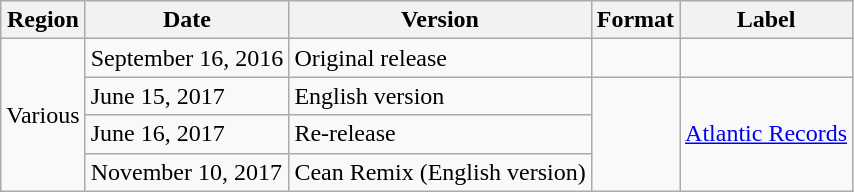<table class=wikitable>
<tr>
<th scope="col">Region</th>
<th scope="col">Date</th>
<th scope="col">Version</th>
<th scope="col">Format</th>
<th scope="col">Label</th>
</tr>
<tr>
<td rowspan="4">Various</td>
<td>September 16, 2016</td>
<td>Original release</td>
<td></td>
<td></td>
</tr>
<tr>
<td>June 15, 2017</td>
<td>English version</td>
<td rowspan="3"></td>
<td rowspan="3"><a href='#'>Atlantic Records</a></td>
</tr>
<tr>
<td>June 16, 2017</td>
<td>Re-release</td>
</tr>
<tr>
<td>November 10, 2017</td>
<td>Cean Remix (English version)</td>
</tr>
</table>
